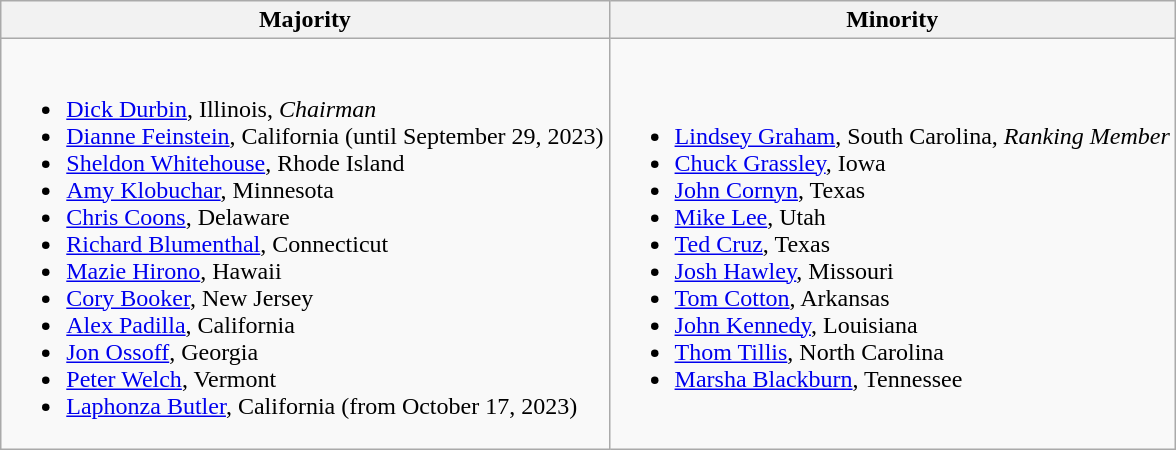<table class="wikitable">
<tr>
<th>Majority</th>
<th>Minority</th>
</tr>
<tr>
<td><br><ul><li><a href='#'>Dick Durbin</a>, Illinois, <em>Chairman</em></li><li><a href='#'>Dianne Feinstein</a>, California (until September 29, 2023)</li><li><a href='#'>Sheldon Whitehouse</a>, Rhode Island</li><li><a href='#'>Amy Klobuchar</a>, Minnesota</li><li><a href='#'>Chris Coons</a>, Delaware</li><li><a href='#'>Richard Blumenthal</a>, Connecticut</li><li><a href='#'>Mazie Hirono</a>, Hawaii</li><li><a href='#'>Cory Booker</a>, New Jersey</li><li><a href='#'>Alex Padilla</a>, California</li><li><a href='#'>Jon Ossoff</a>, Georgia</li><li><a href='#'>Peter Welch</a>, Vermont</li><li><a href='#'>Laphonza Butler</a>, California (from October 17, 2023)</li></ul></td>
<td><br><ul><li><a href='#'>Lindsey Graham</a>, South Carolina, <em>Ranking Member </em></li><li><a href='#'>Chuck Grassley</a>, Iowa</li><li><a href='#'>John Cornyn</a>, Texas</li><li><a href='#'>Mike Lee</a>, Utah</li><li><a href='#'>Ted Cruz</a>, Texas</li><li><a href='#'>Josh Hawley</a>, Missouri</li><li><a href='#'>Tom Cotton</a>, Arkansas</li><li><a href='#'>John Kennedy</a>, Louisiana</li><li><a href='#'>Thom Tillis</a>, North Carolina</li><li><a href='#'>Marsha Blackburn</a>, Tennessee</li></ul></td>
</tr>
</table>
